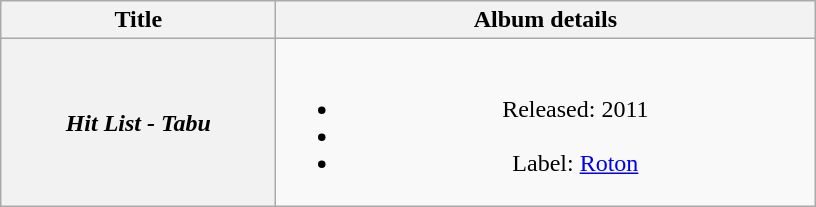<table class="wikitable plainrowheaders" style="text-align:center;">
<tr>
<th scope="col" style="width:11em;">Title</th>
<th scope="col" style="width:22em;">Album details</th>
</tr>
<tr>
<th scope="row"><em>Hit List - Tabu</em></th>
<td><br><ul><li>Released: 2011</li><li></li><li>Label: <a href='#'>Roton</a></li></ul></td>
</tr>
</table>
